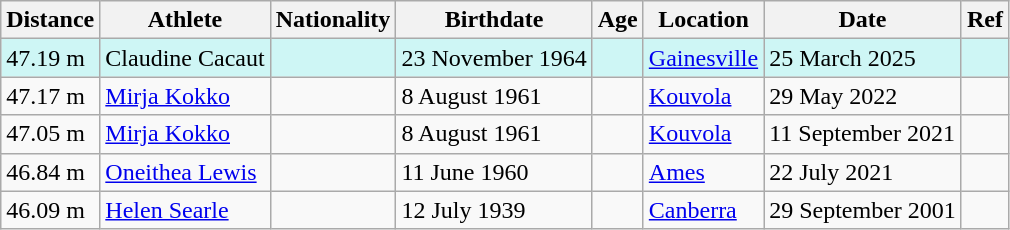<table class="wikitable">
<tr>
<th>Distance</th>
<th>Athlete</th>
<th>Nationality</th>
<th>Birthdate</th>
<th>Age</th>
<th>Location</th>
<th>Date</th>
<th>Ref</th>
</tr>
<tr style="background:#cef6f5;">
<td>47.19 m</td>
<td>Claudine Cacaut</td>
<td></td>
<td>23 November 1964</td>
<td></td>
<td><a href='#'>Gainesville</a></td>
<td>25 March 2025</td>
<td> </td>
</tr>
<tr>
<td>47.17 m</td>
<td><a href='#'>Mirja Kokko</a></td>
<td></td>
<td>8 August 1961</td>
<td></td>
<td><a href='#'>Kouvola</a></td>
<td>29 May 2022</td>
<td></td>
</tr>
<tr>
<td>47.05 m</td>
<td><a href='#'>Mirja Kokko</a></td>
<td></td>
<td>8 August 1961</td>
<td></td>
<td><a href='#'>Kouvola</a></td>
<td>11 September 2021</td>
<td></td>
</tr>
<tr>
<td>46.84 m</td>
<td><a href='#'>Oneithea Lewis</a></td>
<td></td>
<td>11 June 1960</td>
<td></td>
<td><a href='#'>Ames</a></td>
<td>22 July 2021</td>
<td></td>
</tr>
<tr>
<td>46.09 m</td>
<td><a href='#'>Helen Searle</a></td>
<td></td>
<td>12 July 1939</td>
<td></td>
<td><a href='#'>Canberra</a></td>
<td>29 September 2001</td>
<td></td>
</tr>
</table>
